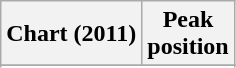<table class="wikitable sortable">
<tr>
<th>Chart (2011)</th>
<th>Peak<br>position</th>
</tr>
<tr>
</tr>
<tr>
</tr>
</table>
